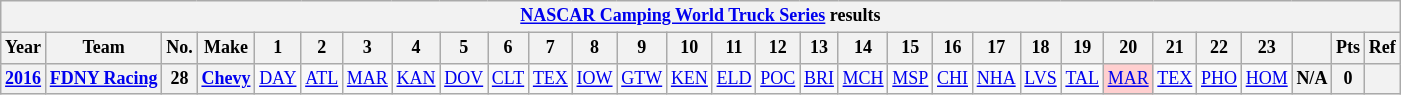<table class="wikitable" style="text-align:center; font-size:75%">
<tr>
<th colspan=30><a href='#'>NASCAR Camping World Truck Series</a> results</th>
</tr>
<tr>
<th>Year</th>
<th>Team</th>
<th>No.</th>
<th>Make</th>
<th>1</th>
<th>2</th>
<th>3</th>
<th>4</th>
<th>5</th>
<th>6</th>
<th>7</th>
<th>8</th>
<th>9</th>
<th>10</th>
<th>11</th>
<th>12</th>
<th>13</th>
<th>14</th>
<th>15</th>
<th>16</th>
<th>17</th>
<th>18</th>
<th>19</th>
<th>20</th>
<th>21</th>
<th>22</th>
<th>23</th>
<th></th>
<th>Pts</th>
<th>Ref</th>
</tr>
<tr>
<th><a href='#'>2016</a></th>
<th><a href='#'>FDNY Racing</a></th>
<th>28</th>
<th><a href='#'>Chevy</a></th>
<td><a href='#'>DAY</a></td>
<td><a href='#'>ATL</a></td>
<td><a href='#'>MAR</a></td>
<td><a href='#'>KAN</a></td>
<td><a href='#'>DOV</a></td>
<td><a href='#'>CLT</a></td>
<td><a href='#'>TEX</a></td>
<td><a href='#'>IOW</a></td>
<td><a href='#'>GTW</a></td>
<td><a href='#'>KEN</a></td>
<td><a href='#'>ELD</a></td>
<td><a href='#'>POC</a></td>
<td><a href='#'>BRI</a></td>
<td><a href='#'>MCH</a></td>
<td><a href='#'>MSP</a></td>
<td><a href='#'>CHI</a></td>
<td><a href='#'>NHA</a></td>
<td><a href='#'>LVS</a></td>
<td><a href='#'>TAL</a></td>
<td style="background:#FFCFCF;"><a href='#'>MAR</a><br></td>
<td><a href='#'>TEX</a></td>
<td><a href='#'>PHO</a></td>
<td><a href='#'>HOM</a></td>
<th>N/A</th>
<th>0</th>
<th></th>
</tr>
</table>
